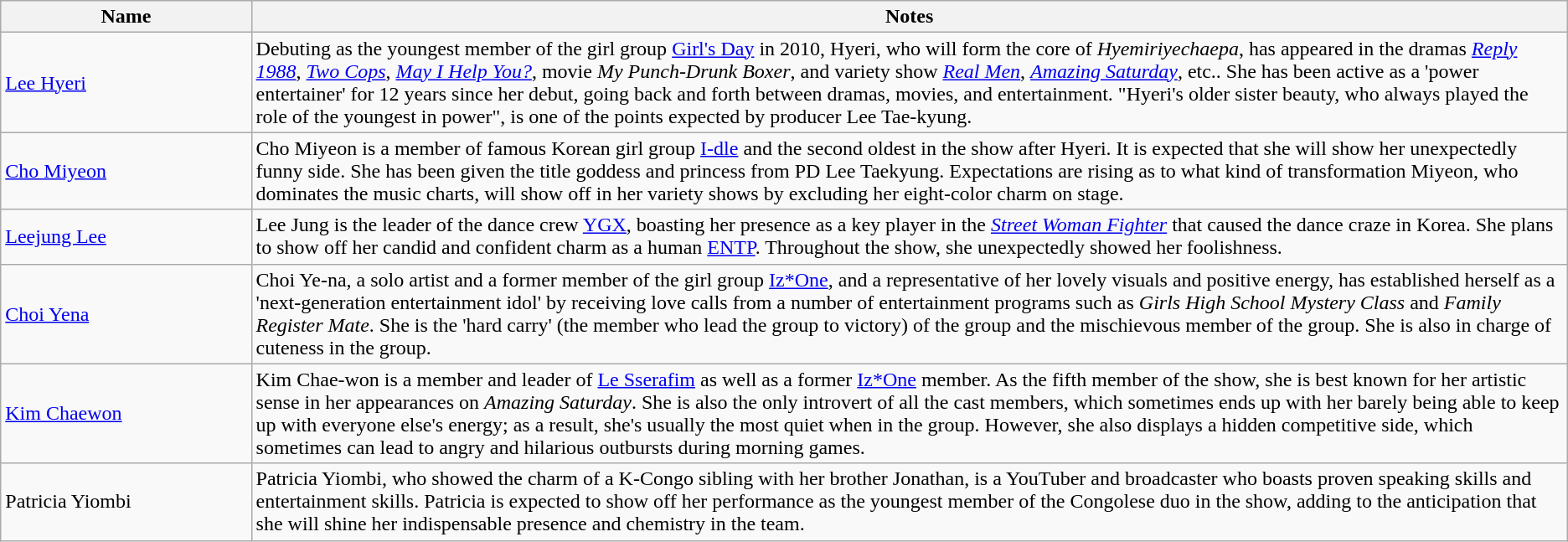<table class="wikitable sortable">
<tr>
<th style="width:16%;">Name</th>
<th>Notes</th>
</tr>
<tr>
<td scope="row"><a href='#'>Lee Hyeri</a></td>
<td>Debuting as the youngest member of the girl group <a href='#'>Girl's Day</a> in 2010, Hyeri, who will form the core of <em>Hyemiriyechaepa</em>, has appeared in the dramas <em><a href='#'>Reply 1988</a></em>, <em><a href='#'>Two Cops</a></em>, <em><a href='#'>May I Help You?</a></em>, movie <em>My Punch-Drunk Boxer</em>, and variety show <em><a href='#'>Real Men</a></em>, <em><a href='#'>Amazing Saturday</a></em>, etc.. She has been active as a 'power entertainer' for 12 years since her debut, going back and forth between dramas, movies, and entertainment. "Hyeri's older sister beauty, who always played the role of the youngest in power", is one of the points expected by producer Lee Tae-kyung.</td>
</tr>
<tr>
<td scope="row"><a href='#'>Cho Miyeon</a></td>
<td>Cho Miyeon is a member of famous Korean girl group <a href='#'>I-dle</a> and the second oldest in the show after Hyeri. It is expected that she will show her unexpectedly funny side. She has been given the title goddess and princess from PD Lee Taekyung. Expectations are rising as to what kind of transformation Miyeon, who dominates the music charts, will show off in her variety shows by excluding her eight-color charm on stage.</td>
</tr>
<tr>
<td scope="row"><a href='#'>Leejung Lee</a></td>
<td>Lee Jung is the leader of the dance crew <a href='#'>YGX</a>, boasting her presence as a key player in the <em><a href='#'>Street Woman Fighter</a></em> that caused the dance craze in Korea. She plans to show off her candid and confident charm as a human <a href='#'>ENTP</a>. Throughout the show, she unexpectedly showed her foolishness.</td>
</tr>
<tr>
<td scope="row"><a href='#'>Choi Yena</a></td>
<td>Choi Ye-na, a solo artist and a former member of the girl group <a href='#'>Iz*One</a>, and a representative of her lovely visuals and positive energy, has established herself as a 'next-generation entertainment idol' by receiving love calls from a number of entertainment programs such as <em>Girls High School Mystery Class</em> and <em>Family Register Mate</em>. She is the 'hard carry' (the member who lead the group to victory) of the group and the mischievous member of the group. She is also in charge of cuteness in the group.</td>
</tr>
<tr>
<td scope="row"><a href='#'>Kim Chaewon</a></td>
<td>Kim Chae-won is a member and leader of <a href='#'>Le Sserafim</a> as well as a former <a href='#'>Iz*One</a> member. As the fifth member of the show, she is best known for her artistic sense in her appearances on <em>Amazing Saturday</em>. She is also the only introvert of all the cast members, which sometimes ends up with her barely being able to keep up with everyone else's energy; as a result, she's usually the most quiet when in the group. However, she also displays a hidden competitive side, which sometimes can lead to angry and hilarious outbursts during morning games.</td>
</tr>
<tr>
<td scope="row">Patricia Yiombi</td>
<td>Patricia Yiombi, who showed the charm of a K-Congo sibling with her brother Jonathan, is a YouTuber and broadcaster who boasts proven speaking skills and entertainment skills. Patricia is expected to show off her performance as the youngest member of the Congolese duo in the show, adding to the anticipation that she will shine her indispensable presence and chemistry in the team.</td>
</tr>
</table>
